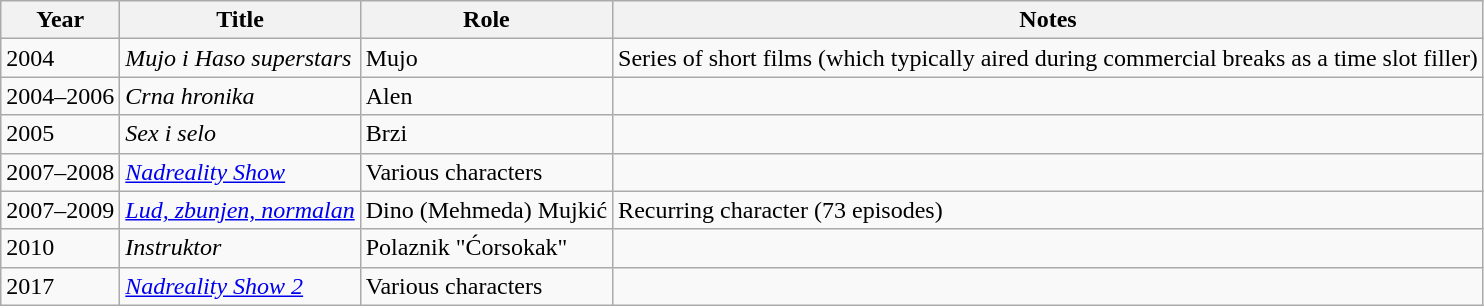<table class="wikitable sortable">
<tr>
<th>Year</th>
<th>Title</th>
<th>Role</th>
<th class="unsortable">Notes</th>
</tr>
<tr>
<td>2004</td>
<td><em>Mujo i Haso superstars</em></td>
<td>Mujo</td>
<td>Series of short films (which typically aired during commercial breaks as a time slot filler)</td>
</tr>
<tr>
<td>2004–2006</td>
<td><em>Crna hronika</em></td>
<td>Alen</td>
<td></td>
</tr>
<tr>
<td>2005</td>
<td><em>Sex i selo</em></td>
<td>Brzi</td>
<td></td>
</tr>
<tr>
<td>2007–2008</td>
<td><em><a href='#'>Nadreality Show</a></em></td>
<td>Various characters</td>
<td></td>
</tr>
<tr>
<td>2007–2009</td>
<td><em><a href='#'>Lud, zbunjen, normalan</a></em></td>
<td>Dino (Mehmeda) Mujkić</td>
<td>Recurring character (73 episodes)</td>
</tr>
<tr>
<td>2010</td>
<td><em>Instruktor</em></td>
<td>Polaznik "Ćorsokak"</td>
<td></td>
</tr>
<tr>
<td>2017</td>
<td><em><a href='#'>Nadreality Show 2</a></em></td>
<td>Various characters</td>
<td></td>
</tr>
</table>
